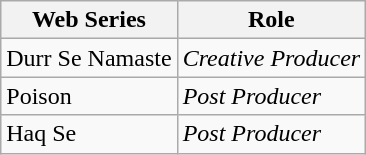<table class="wikitable">
<tr>
<th>Web Series</th>
<th>Role</th>
</tr>
<tr>
<td>Durr Se Namaste</td>
<td><em>Creative Producer</em></td>
</tr>
<tr>
<td>Poison</td>
<td><em>Post Producer</em></td>
</tr>
<tr>
<td>Haq Se</td>
<td><em>Post Producer</em></td>
</tr>
</table>
